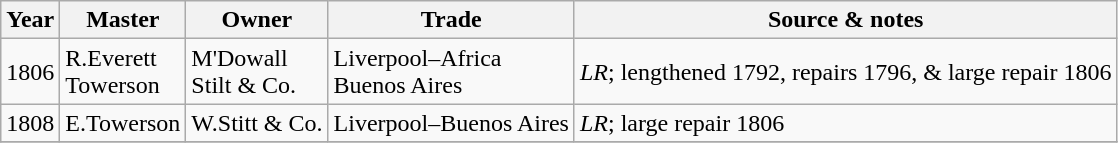<table class=" wikitable">
<tr>
<th>Year</th>
<th>Master</th>
<th>Owner</th>
<th>Trade</th>
<th>Source & notes</th>
</tr>
<tr>
<td>1806</td>
<td>R.Everett<br>Towerson</td>
<td>M'Dowall<br>Stilt & Co.</td>
<td>Liverpool–Africa<br>Buenos Aires</td>
<td><em>LR</em>; lengthened 1792, repairs 1796, & large repair 1806</td>
</tr>
<tr>
<td>1808</td>
<td>E.Towerson</td>
<td>W.Stitt & Co.</td>
<td>Liverpool–Buenos Aires<br></td>
<td><em>LR</em>; large repair 1806</td>
</tr>
<tr>
</tr>
</table>
